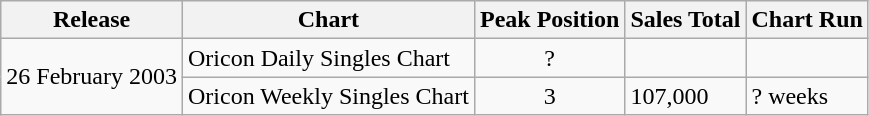<table class="wikitable">
<tr>
<th>Release</th>
<th>Chart</th>
<th>Peak Position</th>
<th>Sales Total</th>
<th>Chart Run</th>
</tr>
<tr>
<td rowspan="2">26 February 2003</td>
<td>Oricon Daily Singles Chart</td>
<td align="center">?</td>
<td></td>
<td></td>
</tr>
<tr>
<td>Oricon Weekly Singles Chart</td>
<td align="center">3</td>
<td>107,000</td>
<td>? weeks</td>
</tr>
</table>
